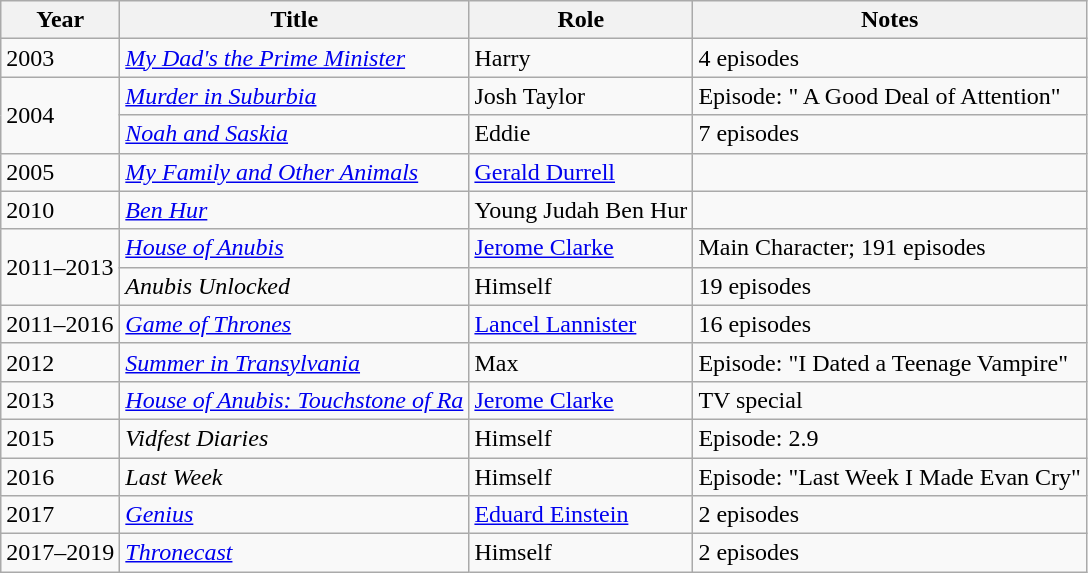<table class="wikitable">
<tr>
<th>Year</th>
<th>Title</th>
<th>Role</th>
<th>Notes</th>
</tr>
<tr>
<td>2003</td>
<td><em><a href='#'>My Dad's the Prime Minister</a></em></td>
<td>Harry</td>
<td>4 episodes</td>
</tr>
<tr>
<td rowspan="2">2004</td>
<td><em><a href='#'>Murder in Suburbia</a></em></td>
<td>Josh Taylor</td>
<td>Episode: " A Good Deal of Attention"</td>
</tr>
<tr>
<td><em><a href='#'>Noah and Saskia</a></em></td>
<td>Eddie</td>
<td>7 episodes</td>
</tr>
<tr>
<td>2005</td>
<td><em><a href='#'>My Family and Other Animals</a></em></td>
<td><a href='#'>Gerald Durrell</a></td>
<td></td>
</tr>
<tr>
<td>2010</td>
<td><em><a href='#'>Ben Hur</a></em></td>
<td>Young Judah Ben Hur</td>
<td></td>
</tr>
<tr>
<td rowspan="2">2011–2013</td>
<td><em><a href='#'>House of Anubis</a></em></td>
<td><a href='#'>Jerome Clarke</a></td>
<td>Main Character; 191 episodes</td>
</tr>
<tr>
<td><em>Anubis Unlocked</em></td>
<td>Himself</td>
<td>19 episodes</td>
</tr>
<tr>
<td>2011–2016</td>
<td><em><a href='#'>Game of Thrones</a></em></td>
<td><a href='#'>Lancel Lannister</a></td>
<td>16 episodes</td>
</tr>
<tr>
<td>2012</td>
<td><em><a href='#'>Summer in Transylvania</a></em></td>
<td>Max</td>
<td>Episode: "I Dated a Teenage Vampire"</td>
</tr>
<tr>
<td>2013</td>
<td><em><a href='#'>House of Anubis: Touchstone of Ra</a></em></td>
<td><a href='#'>Jerome Clarke</a></td>
<td>TV special</td>
</tr>
<tr>
<td>2015</td>
<td><em>Vidfest Diaries</em></td>
<td>Himself</td>
<td>Episode: 2.9</td>
</tr>
<tr>
<td>2016</td>
<td><em>Last Week</em></td>
<td>Himself</td>
<td>Episode: "Last Week I Made Evan Cry"</td>
</tr>
<tr>
<td>2017</td>
<td><em><a href='#'>Genius</a></em></td>
<td><a href='#'>Eduard Einstein</a></td>
<td>2 episodes</td>
</tr>
<tr>
<td>2017–2019</td>
<td><em><a href='#'>Thronecast</a></em></td>
<td>Himself</td>
<td>2 episodes</td>
</tr>
</table>
